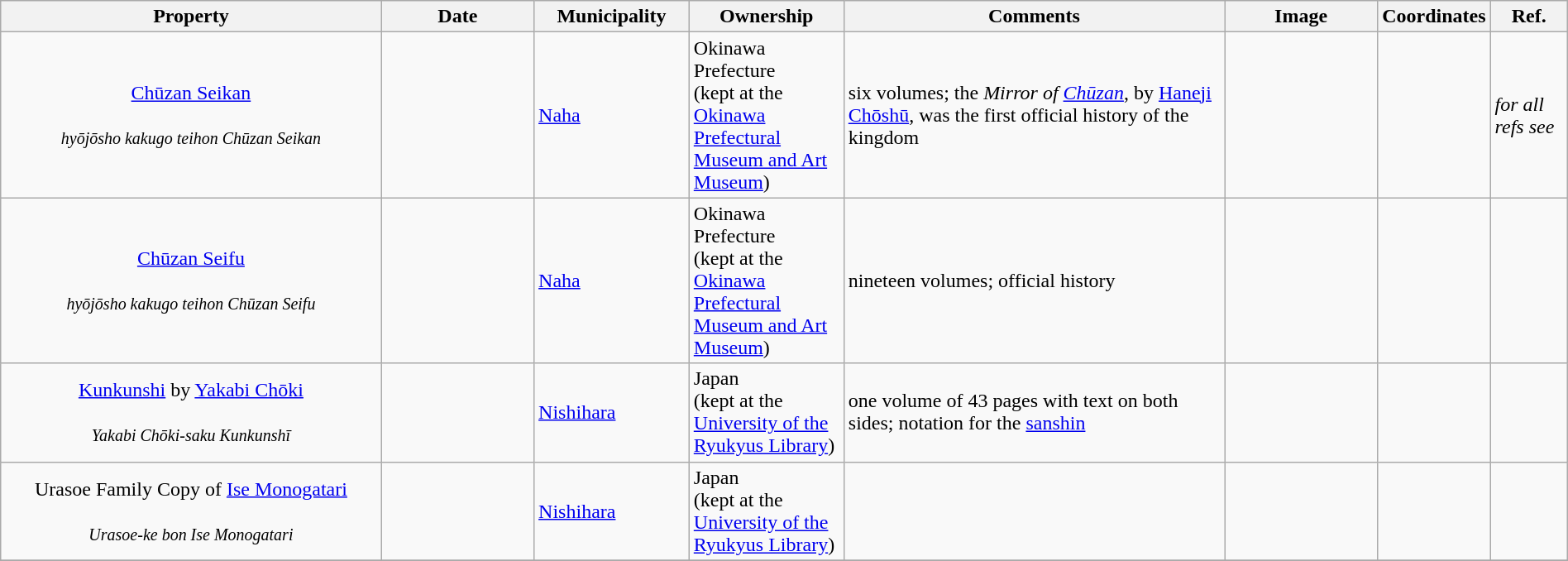<table class="wikitable sortable"  style="width:100%;">
<tr>
<th width="25%" align="left">Property</th>
<th width="10%" align="left">Date</th>
<th width="10%" align="left">Municipality</th>
<th width="10%" align="left">Ownership</th>
<th width="25%" align="left" class="unsortable">Comments</th>
<th width="10%" align="left" class="unsortable">Image</th>
<th width="5%" align="left" class="unsortable">Coordinates</th>
<th width="5%" align="left" class="unsortable">Ref.</th>
</tr>
<tr>
<td align="center"><a href='#'>Chūzan Seikan</a><br><br><small><em>hyōjōsho kakugo teihon Chūzan Seikan</em></small></td>
<td></td>
<td><a href='#'>Naha</a></td>
<td>Okinawa Prefecture<br>(kept at the <a href='#'>Okinawa Prefectural Museum and Art Museum</a>)</td>
<td>six volumes; the <em>Mirror of <a href='#'>Chūzan</a></em>, by <a href='#'>Haneji Chōshū</a>, was the first official history of the kingdom</td>
<td></td>
<td></td>
<td><em>for all refs see</em> </td>
</tr>
<tr>
<td align="center"><a href='#'>Chūzan Seifu</a><br><br><small><em>hyōjōsho kakugo teihon Chūzan Seifu</em></small></td>
<td></td>
<td><a href='#'>Naha</a></td>
<td>Okinawa Prefecture<br>(kept at the <a href='#'>Okinawa Prefectural Museum and Art Museum</a>)</td>
<td>nineteen volumes; official history</td>
<td></td>
<td></td>
<td></td>
</tr>
<tr>
<td align="center"><a href='#'>Kunkunshi</a> by <a href='#'>Yakabi Chōki</a><br><br><small><em>Yakabi Chōki-saku Kunkunshī</em></small></td>
<td></td>
<td><a href='#'>Nishihara</a></td>
<td>Japan<br>(kept at the <a href='#'>University of the Ryukyus Library</a>)</td>
<td>one volume of 43 pages with text on both sides; notation for the <a href='#'>sanshin</a></td>
<td></td>
<td></td>
<td></td>
</tr>
<tr>
<td align="center">Urasoe Family Copy of <a href='#'>Ise Monogatari</a><br><br><small><em>Urasoe-ke bon Ise Monogatari</em></small></td>
<td></td>
<td><a href='#'>Nishihara</a></td>
<td>Japan<br>(kept at the <a href='#'>University of the Ryukyus Library</a>)</td>
<td></td>
<td></td>
<td></td>
<td></td>
</tr>
<tr>
</tr>
</table>
